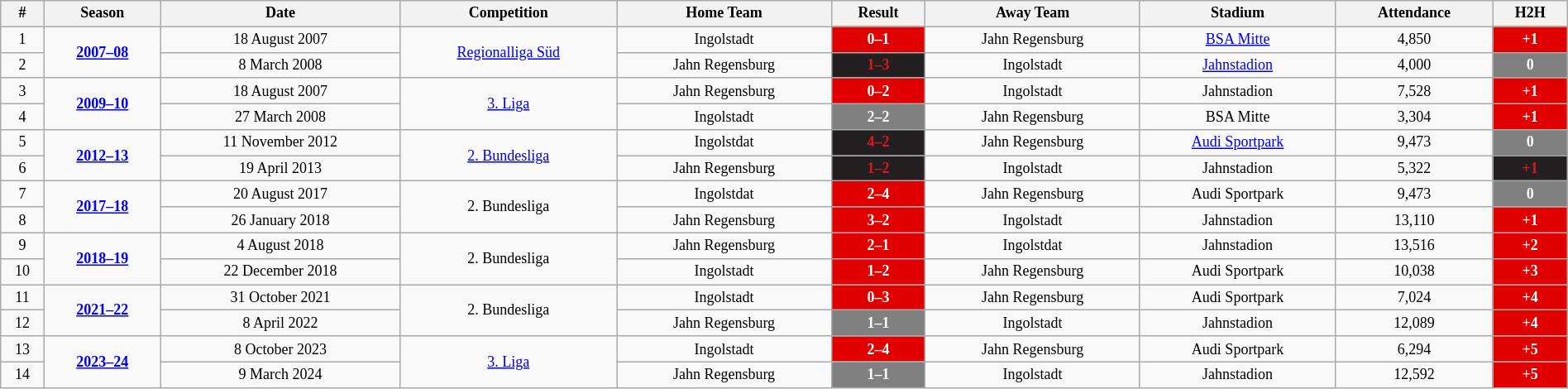<table class="wikitable" style="text-align: center; width: 100%; font-size: 12px">
<tr>
<th><strong>#</strong></th>
<th><strong>Season</strong></th>
<th><strong>Date</strong></th>
<th><strong>Competition</strong></th>
<th><strong>Home Team</strong></th>
<th><strong>Result</strong></th>
<th><strong>Away Team</strong></th>
<th><strong>Stadium</strong></th>
<th><strong>Attendance</strong></th>
<th><strong>H2H</strong></th>
</tr>
<tr>
<td>1</td>
<td rowspan=2><strong><a href='#'>2007–08</a></strong></td>
<td>18 August 2007</td>
<td rowspan=2><a href='#'>Regionalliga Süd</a></td>
<td>Ingolstadt</td>
<td style="background:#E00000;color:white;"><strong>0–1</strong></td>
<td>Jahn Regensburg</td>
<td><a href='#'>BSA Mitte</a></td>
<td>4,850</td>
<td style="background:#E00000;color:white;"><strong>+1</strong></td>
</tr>
<tr>
<td>2</td>
<td>8 March 2008</td>
<td>Jahn Regensburg</td>
<td style="background:#231F20;color:#D71920;"><strong>1–3</strong></td>
<td>Ingolstadt</td>
<td><a href='#'>Jahnstadion</a></td>
<td>4,000</td>
<td style="background:#808080;color:white;"><strong>0</strong></td>
</tr>
<tr>
<td>3</td>
<td rowspan=2><strong><a href='#'>2009–10</a></strong></td>
<td>18 August 2007</td>
<td rowspan=2><a href='#'>3. Liga</a></td>
<td>Jahn Regensburg</td>
<td style="background:#E00000;color:white;"><strong>0–2</strong></td>
<td>Ingolstadt</td>
<td>Jahnstadion</td>
<td>7,528</td>
<td style="background:#E00000;color:white;"><strong>+1</strong></td>
</tr>
<tr>
<td>4</td>
<td>27 March 2008</td>
<td>Ingolstadt</td>
<td style="background:#808080;color:#fff;"><strong>2–2</strong></td>
<td>Jahn Regensburg</td>
<td>BSA Mitte</td>
<td>3,304</td>
<td style="background:#E00000;color:white;"><strong>+1</strong></td>
</tr>
<tr>
<td>5</td>
<td rowspan=2><strong><a href='#'>2012–13</a></strong></td>
<td>11 November 2012</td>
<td rowspan=2><a href='#'>2. Bundesliga</a></td>
<td>Ingolstdat</td>
<td style="background:#231F20;color:#D71920;"><strong>4–2</strong></td>
<td>Jahn Regensburg</td>
<td><a href='#'>Audi Sportpark</a></td>
<td>9,473</td>
<td style="background:#808080;color:white;"><strong>0</strong></td>
</tr>
<tr>
<td>6</td>
<td>19 April 2013</td>
<td>Jahn Regensburg</td>
<td style="background:#231F20;color:#D71920;"><strong>1–2</strong></td>
<td>Ingolstadt</td>
<td>Jahnstadion</td>
<td>5,322</td>
<td style="background:#231F20;color:#D71920;"><strong>+1</strong></td>
</tr>
<tr>
<td>7</td>
<td rowspan=2><strong><a href='#'>2017–18</a></strong></td>
<td>20 August 2017</td>
<td rowspan=2>2. Bundesliga</td>
<td>Ingolstdat</td>
<td style="background:#E00000;color:#fff;"><strong>2–4</strong></td>
<td>Jahn Regensburg</td>
<td>Audi Sportpark</td>
<td>9,473</td>
<td style="background:#808080;color:white;"><strong>0</strong></td>
</tr>
<tr>
<td>8</td>
<td>26 January 2018</td>
<td>Jahn Regensburg</td>
<td style="background:#E00000;color:#fff;"><strong>3–2</strong></td>
<td>Ingolstadt</td>
<td>Jahnstadion</td>
<td>13,110</td>
<td style="background:#E00000;color:#fff;"><strong>+1</strong></td>
</tr>
<tr>
<td>9</td>
<td rowspan=2><strong><a href='#'>2018–19</a></strong></td>
<td>4 August 2018</td>
<td rowspan=2>2. Bundesliga</td>
<td>Jahn Regensburg</td>
<td style="background:#E00000;color:#fff;"><strong>2–1</strong></td>
<td>Ingolstdat</td>
<td>Jahnstadion</td>
<td>13,516</td>
<td style="background:#E00000;color:white;"><strong>+2</strong></td>
</tr>
<tr>
<td>10</td>
<td>22 December 2018</td>
<td>Ingolstadt</td>
<td style="background:#E00000;color:#fff;"><strong>1–2</strong></td>
<td>Jahn Regensburg</td>
<td>Audi Sportpark</td>
<td>10,038</td>
<td style="background:#E00000;color:#fff;"><strong>+3</strong></td>
</tr>
<tr>
<td>11</td>
<td rowspan=2><strong><a href='#'>2021–22</a></strong></td>
<td>31 October 2021</td>
<td rowspan=2>2. Bundesliga</td>
<td>Ingolstadt</td>
<td style="background:#E00000;color:#fff;"><strong>0–3</strong></td>
<td>Jahn Regensburg</td>
<td>Audi Sportpark</td>
<td>7,024</td>
<td style="background:#E00000;color:white;"><strong>+4</strong></td>
</tr>
<tr>
<td>12</td>
<td>8 April 2022</td>
<td>Jahn Regensburg</td>
<td style="background:#808080;color:#fff;"><strong>1–1</strong></td>
<td>Ingolstadt</td>
<td>Jahnstadion</td>
<td>12,089</td>
<td style="background:#E00000;color:#fff;"><strong>+4</strong></td>
</tr>
<tr>
<td>13</td>
<td rowspan=2><strong><a href='#'>2023–24</a></strong></td>
<td>8 October 2023</td>
<td rowspan=2><a href='#'>3. Liga</a></td>
<td>Ingolstadt</td>
<td style="background:#E00000;color:#fff;"><strong>2–4</strong></td>
<td>Jahn Regensburg</td>
<td>Audi Sportpark</td>
<td>6,294</td>
<td style="background:#E00000;color:white;"><strong>+5</strong></td>
</tr>
<tr>
<td>14</td>
<td>9 March 2024</td>
<td>Jahn Regensburg</td>
<td style="background:#808080;color:#fff;"><strong>1–1</strong></td>
<td>Ingolstadt</td>
<td>Jahnstadion</td>
<td>12,592</td>
<td style="background:#E00000;color:#fff;"><strong>+5</strong></td>
</tr>
</table>
